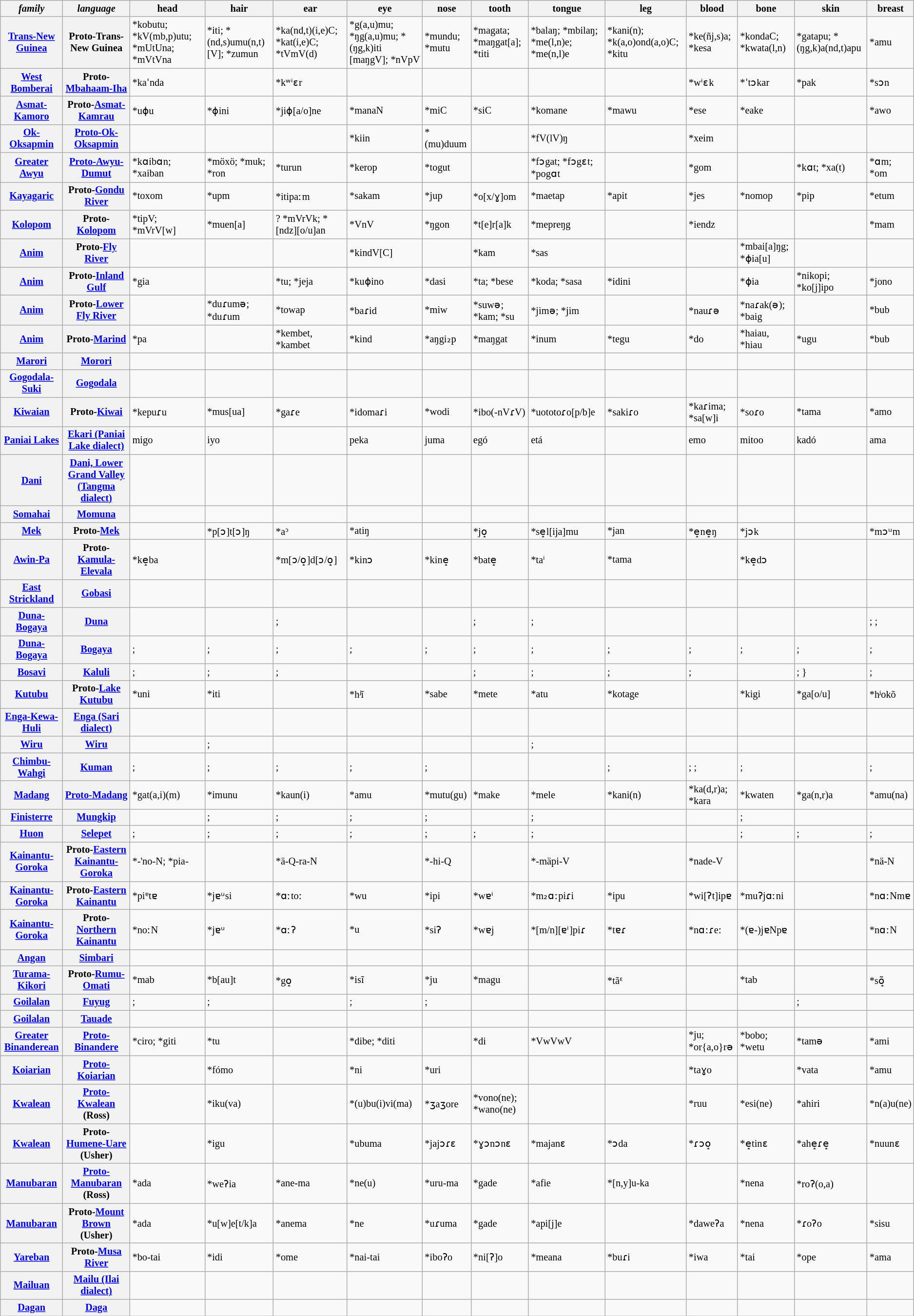<table class="wikitable collapsible sortable" style="font-size: 85%">
<tr>
<th><em>family</em></th>
<th><em>language</em></th>
<th>head</th>
<th>hair</th>
<th>ear</th>
<th>eye</th>
<th>nose</th>
<th>tooth</th>
<th>tongue</th>
<th>leg</th>
<th>blood</th>
<th>bone</th>
<th>skin</th>
<th>breast</th>
</tr>
<tr>
<th><a href='#'>Trans-New Guinea</a></th>
<th>Proto-Trans-New Guinea</th>
<td>*kobutu; *kV(mb,p)utu; *mUtUna; *mVtVna</td>
<td>*iti; *(nd,s)umu(n,t)[V]; *zumun</td>
<td>*ka(nd,t)(i,e)C; *kat(i,e)C; *tVmV(d)</td>
<td>*g(a,u)mu; *ŋg(a,u)mu; *(ŋg,k)iti [maŋgV]; *nVpV</td>
<td>*mundu; *mutu</td>
<td>*magata; *maŋgat[a]; *titi</td>
<td>*balaŋ; *mbilaŋ; *me(l,n)e; *me(n,l)e</td>
<td>*kani(n); *k(a,o)ond(a,o)C; *kitu</td>
<td>*ke(ñj,s)a; *kesa</td>
<td>*kondaC; *kwata(l,n)</td>
<td>*gatapu; *(ŋg,k)a(nd,t)apu</td>
<td>*amu</td>
</tr>
<tr>
<th><a href='#'>West Bomberai</a></th>
<th>Proto-<a href='#'>Mbahaam-Iha</a></th>
<td>*kaˈnda</td>
<td></td>
<td>*kʷⁱɛr</td>
<td></td>
<td></td>
<td></td>
<td></td>
<td></td>
<td>*wⁱɛk</td>
<td>*ˈtɔkar</td>
<td>*pak</td>
<td>*sɔn</td>
</tr>
<tr>
<th><a href='#'>Asmat-Kamoro</a></th>
<th>Proto-<a href='#'>Asmat-Kamrau</a></th>
<td>*uɸu</td>
<td>*ɸini</td>
<td>*jiɸ[a/o]ne</td>
<td>*manaN</td>
<td>*miC</td>
<td>*siC</td>
<td>*komane</td>
<td>*mawu</td>
<td>*ese</td>
<td>*eake</td>
<td></td>
<td>*awo</td>
</tr>
<tr>
<th><a href='#'>Ok-Oksapmin</a></th>
<th><a href='#'>Proto-Ok-Oksapmin</a></th>
<td></td>
<td></td>
<td></td>
<td>*kiin</td>
<td>*(mu)duum</td>
<td></td>
<td>*fV(lV)ŋ</td>
<td></td>
<td>*xeim</td>
<td></td>
<td></td>
<td></td>
</tr>
<tr>
<th><a href='#'>Greater Awyu</a></th>
<th><a href='#'>Proto-Awyu-Dumut</a></th>
<td>*kɑibɑn; *xaiban</td>
<td>*möxö; *muk; *ron</td>
<td>*turun</td>
<td>*kerop</td>
<td>*togut</td>
<td></td>
<td>*fɔgat; *fɔgɛt; *pogɑt</td>
<td></td>
<td>*gom</td>
<td></td>
<td>*kɑt; *xa(t)</td>
<td>*ɑm; *om</td>
</tr>
<tr>
<th><a href='#'>Kayagaric</a></th>
<th>Proto-<a href='#'>Gondu River</a></th>
<td>*toxom</td>
<td>*upm</td>
<td>*itipaːm</td>
<td>*sakam</td>
<td>*jup</td>
<td>*o[x/ɣ]om</td>
<td>*maetap</td>
<td>*apit</td>
<td>*jes</td>
<td>*nomop</td>
<td>*pip</td>
<td>*etum</td>
</tr>
<tr>
<th><a href='#'>Kolopom</a></th>
<th>Proto-<a href='#'>Kolopom</a></th>
<td>*tipV; *mVrV[w]</td>
<td>*muen[a]</td>
<td>? *mVrVk; *[ndz][o/u]an</td>
<td>*VnV</td>
<td>*ŋgon</td>
<td>*t[e]r[a]k</td>
<td>*mepreŋg</td>
<td></td>
<td>*iendz</td>
<td></td>
<td></td>
<td>*mam</td>
</tr>
<tr>
<th><a href='#'>Anim</a></th>
<th>Proto-<a href='#'>Fly River</a></th>
<td></td>
<td></td>
<td></td>
<td>*kindV[C]</td>
<td></td>
<td>*kam</td>
<td>*sas</td>
<td></td>
<td></td>
<td>*mbai[a]ŋg; *ɸia[u]</td>
<td></td>
<td></td>
</tr>
<tr>
<th><a href='#'>Anim</a></th>
<th>Proto-<a href='#'>Inland Gulf</a></th>
<td>*gia</td>
<td></td>
<td>*tu; *jeja</td>
<td>*kuɸino</td>
<td>*dasi</td>
<td>*ta; *bese</td>
<td>*koda; *sasa</td>
<td>*idini</td>
<td></td>
<td>*ɸia</td>
<td>*nikopi; *ko[j]ipo</td>
<td>*jono</td>
</tr>
<tr>
<th><a href='#'>Anim</a></th>
<th>Proto-<a href='#'>Lower Fly River</a></th>
<td></td>
<td>*duɾumə; *duɾum</td>
<td>*towap</td>
<td>*baɾid</td>
<td>*miw</td>
<td>*suwə; *kam; *su</td>
<td>*jimə; *jim</td>
<td></td>
<td>*nauɾə</td>
<td>*naɾak(ə); *baig</td>
<td></td>
<td>*bub</td>
</tr>
<tr>
<th><a href='#'>Anim</a></th>
<th>Proto-<a href='#'>Marind</a></th>
<td>*pa</td>
<td></td>
<td>*kembet, *kambet</td>
<td>*kind</td>
<td>*aŋgi₂p</td>
<td>*maŋgat</td>
<td>*inum</td>
<td>*tegu</td>
<td>*do</td>
<td>*haiau, *hiau</td>
<td>*ugu</td>
<td>*bub</td>
</tr>
<tr>
<th><a href='#'>Marori</a></th>
<th><a href='#'>Morori</a></th>
<td></td>
<td></td>
<td></td>
<td></td>
<td></td>
<td></td>
<td></td>
<td></td>
<td></td>
<td></td>
<td></td>
<td></td>
</tr>
<tr>
<th><a href='#'>Gogodala-Suki</a></th>
<th><a href='#'>Gogodala</a></th>
<td></td>
<td></td>
<td></td>
<td></td>
<td></td>
<td></td>
<td></td>
<td></td>
<td></td>
<td></td>
<td></td>
<td></td>
</tr>
<tr>
<th><a href='#'>Kiwaian</a></th>
<th>Proto-<a href='#'>Kiwai</a></th>
<td>*kepuɾu</td>
<td>*mus[ua]</td>
<td>*gaɾe</td>
<td>*idomaɾi</td>
<td>*wodi</td>
<td>*ibo(-nVɾV)</td>
<td>*uototoɾo[p/b]e</td>
<td>*sakiɾo</td>
<td>*kaɾima; *sa[w]i</td>
<td>*soɾo</td>
<td>*tama</td>
<td>*amo</td>
</tr>
<tr>
<th><a href='#'>Paniai Lakes</a></th>
<th><a href='#'>Ekari (Paniai Lake dialect)</a></th>
<td>migo</td>
<td>iyo</td>
<td></td>
<td>peka</td>
<td>juma</td>
<td>egó</td>
<td>etá</td>
<td></td>
<td>emo</td>
<td>mitoo</td>
<td>kadó</td>
<td>ama</td>
</tr>
<tr>
<th><a href='#'>Dani</a></th>
<th><a href='#'>Dani, Lower Grand Valley (Tangma dialect)</a></th>
<td></td>
<td></td>
<td></td>
<td></td>
<td></td>
<td></td>
<td></td>
<td></td>
<td></td>
<td></td>
<td></td>
<td></td>
</tr>
<tr>
<th><a href='#'>Somahai</a></th>
<th><a href='#'>Momuna</a></th>
<td></td>
<td></td>
<td></td>
<td></td>
<td></td>
<td></td>
<td></td>
<td></td>
<td></td>
<td></td>
<td></td>
<td></td>
</tr>
<tr>
<th><a href='#'>Mek</a></th>
<th>Proto-<a href='#'>Mek</a></th>
<td></td>
<td>*p[ɔ]t[ɔ]ŋ</td>
<td>*aᵓ</td>
<td>*atiŋ</td>
<td></td>
<td>*jo̝</td>
<td>*se̝l[ija]mu</td>
<td>*jan</td>
<td>*e̝ne̝ŋ</td>
<td>*jɔk</td>
<td></td>
<td>*mɔᵘm</td>
</tr>
<tr>
<th><a href='#'>Awin-Pa</a></th>
<th>Proto-<a href='#'>Kamula-Elevala</a></th>
<td>*ke̝ba</td>
<td></td>
<td>*m[ɔ/o̝]d[ɔ/o̝]</td>
<td>*kinɔ</td>
<td>*kine̝</td>
<td>*bate̝</td>
<td>*taⁱ</td>
<td>*tama</td>
<td></td>
<td>*ke̝dɔ</td>
<td></td>
<td></td>
</tr>
<tr>
<th><a href='#'>East Strickland</a></th>
<th><a href='#'>Gobasi</a></th>
<td></td>
<td></td>
<td></td>
<td></td>
<td></td>
<td></td>
<td></td>
<td></td>
<td></td>
<td></td>
<td></td>
<td></td>
</tr>
<tr>
<th><a href='#'>Duna-Bogaya</a></th>
<th><a href='#'>Duna</a></th>
<td></td>
<td></td>
<td>; </td>
<td></td>
<td></td>
<td>; </td>
<td>; </td>
<td></td>
<td></td>
<td></td>
<td></td>
<td>; ; </td>
</tr>
<tr>
<th><a href='#'>Duna-Bogaya</a></th>
<th><a href='#'>Bogaya</a></th>
<td>; </td>
<td>; </td>
<td>; </td>
<td>; </td>
<td>; </td>
<td>; </td>
<td>; </td>
<td>; </td>
<td>; </td>
<td>; </td>
<td>; </td>
<td>; </td>
</tr>
<tr>
<th><a href='#'>Bosavi</a></th>
<th><a href='#'>Kaluli</a></th>
<td>; </td>
<td>; </td>
<td>; </td>
<td></td>
<td></td>
<td>; </td>
<td>; </td>
<td>; </td>
<td>; </td>
<td></td>
<td>; }</td>
<td>; </td>
</tr>
<tr>
<th><a href='#'>Kutubu</a></th>
<th>Proto-<a href='#'>Lake Kutubu</a></th>
<td>*uni</td>
<td>*iti</td>
<td></td>
<td>*hʲĩ</td>
<td>*sabe</td>
<td>*mete</td>
<td>*atu</td>
<td>*kotage</td>
<td></td>
<td>*kigi</td>
<td>*ga[o/u]</td>
<td>*hʲokõ</td>
</tr>
<tr>
<th><a href='#'>Enga-Kewa-Huli</a></th>
<th><a href='#'>Enga (Sari dialect)</a></th>
<td></td>
<td></td>
<td></td>
<td></td>
<td></td>
<td></td>
<td></td>
<td></td>
<td></td>
<td></td>
<td></td>
<td></td>
</tr>
<tr>
<th><a href='#'>Wiru</a></th>
<th><a href='#'>Wiru</a></th>
<td></td>
<td>; </td>
<td></td>
<td></td>
<td></td>
<td></td>
<td>; </td>
<td></td>
<td></td>
<td></td>
<td></td>
<td></td>
</tr>
<tr>
<th><a href='#'>Chimbu-Wahgi</a></th>
<th><a href='#'>Kuman</a></th>
<td>; </td>
<td>; </td>
<td>; </td>
<td>; </td>
<td>; </td>
<td></td>
<td></td>
<td>; </td>
<td>; ; </td>
<td>; </td>
<td></td>
<td>; </td>
</tr>
<tr>
<th><a href='#'>Madang</a></th>
<th><a href='#'>Proto-Madang</a></th>
<td>*gat(a,i)(m)</td>
<td>*imunu</td>
<td>*kaun(i)</td>
<td>*amu</td>
<td>*mutu(gu)</td>
<td>*make</td>
<td>*mele</td>
<td>*kani(n)</td>
<td>*ka(d,r)a; *kara</td>
<td>*kwaten</td>
<td>*ga(n,r)a</td>
<td>*amu(na)</td>
</tr>
<tr>
<th><a href='#'>Finisterre</a></th>
<th><a href='#'>Mungkip</a></th>
<td></td>
<td>; </td>
<td>; </td>
<td>; </td>
<td>; </td>
<td></td>
<td>; </td>
<td></td>
<td></td>
<td>; </td>
<td></td>
<td></td>
</tr>
<tr>
<th><a href='#'>Huon</a></th>
<th><a href='#'>Selepet</a></th>
<td>; </td>
<td>; </td>
<td>; </td>
<td>; </td>
<td>; </td>
<td>; </td>
<td>; </td>
<td></td>
<td></td>
<td>; </td>
<td>; </td>
<td>; </td>
</tr>
<tr>
<th><a href='#'>Kainantu-Goroka</a></th>
<th>Proto-<a href='#'>Eastern Kainantu-Goroka</a></th>
<td>*-'no-N; *pia-</td>
<td></td>
<td>*ä-Q-ra-N</td>
<td></td>
<td>*-hi-Q</td>
<td></td>
<td>*-mäpi-V</td>
<td></td>
<td>*nade-V</td>
<td></td>
<td></td>
<td>*nä-N</td>
</tr>
<tr>
<th><a href='#'>Kainantu-Goroka</a></th>
<th>Proto-<a href='#'>Eastern Kainantu</a></th>
<td>*piᵄtɐ</td>
<td>*jɐᵘsi</td>
<td>*ɑːtoː</td>
<td>*wu</td>
<td>*ipi</td>
<td>*wɐⁱ</td>
<td>*m₂ɑːpiɾi</td>
<td>*ipu</td>
<td>*wi[ʔt]ipɐ</td>
<td>*muʔjɑːni</td>
<td></td>
<td>*nɑːNmɐ</td>
</tr>
<tr>
<th><a href='#'>Kainantu-Goroka</a></th>
<th>Proto-<a href='#'>Northern Kainantu</a></th>
<td>*noːN</td>
<td>*jɐᵘ</td>
<td>*ɑːʔ</td>
<td>*u</td>
<td>*siʔ</td>
<td>*wɐj</td>
<td>*[m/n][ɐⁱ]piɾ</td>
<td>*tɐɾ</td>
<td>*nɑːɾeː</td>
<td>*(ɐ-)jɐNpɐ</td>
<td></td>
<td>*nɑːN</td>
</tr>
<tr>
<th><a href='#'>Angan</a></th>
<th><a href='#'>Simbari</a></th>
<td></td>
<td></td>
<td></td>
<td></td>
<td></td>
<td></td>
<td></td>
<td></td>
<td></td>
<td></td>
<td></td>
<td></td>
</tr>
<tr>
<th><a href='#'>Turama-Kikori</a></th>
<th>Proto-<a href='#'>Rumu-Omati</a></th>
<td>*mab</td>
<td>*b[au]t</td>
<td>*go̝</td>
<td>*isĩ</td>
<td>*ju</td>
<td>*magu</td>
<td></td>
<td>*tãᵋ</td>
<td></td>
<td>*tab</td>
<td></td>
<td>*sõ̝</td>
</tr>
<tr>
<th><a href='#'>Goilalan</a></th>
<th><a href='#'>Fuyug</a></th>
<td>; </td>
<td>; </td>
<td></td>
<td>; </td>
<td>; </td>
<td></td>
<td></td>
<td></td>
<td></td>
<td></td>
<td>; </td>
<td></td>
</tr>
<tr>
<th><a href='#'>Goilalan</a></th>
<th><a href='#'>Tauade</a></th>
<td></td>
<td></td>
<td></td>
<td></td>
<td></td>
<td></td>
<td></td>
<td></td>
<td></td>
<td></td>
<td></td>
<td></td>
</tr>
<tr>
<th><a href='#'>Greater Binanderean</a></th>
<th><a href='#'>Proto-Binandere</a></th>
<td>*ciro; *giti</td>
<td>*tu</td>
<td></td>
<td>*dibe; *diti</td>
<td></td>
<td>*di</td>
<td>*VwVwV</td>
<td></td>
<td>*ju; *or{a,o}rә</td>
<td>*bobo; *wetu</td>
<td>*tamә</td>
<td>*ami</td>
</tr>
<tr>
<th><a href='#'>Koiarian</a></th>
<th><a href='#'>Proto-Koiarian</a></th>
<td></td>
<td>*fómo</td>
<td></td>
<td>*ni</td>
<td>*uri</td>
<td></td>
<td></td>
<td></td>
<td>*taɣo</td>
<td></td>
<td>*vata</td>
<td>*amu</td>
</tr>
<tr>
<th><a href='#'>Kwalean</a></th>
<th><a href='#'>Proto-Kwalean</a> (Ross)</th>
<td></td>
<td>*iku(va)</td>
<td></td>
<td>*(u)bu(i)vi(ma)</td>
<td>*ʒaʒore</td>
<td>*vono(ne); *wano(ne)</td>
<td></td>
<td></td>
<td>*ruu</td>
<td>*esi(ne)</td>
<td>*ahiri</td>
<td>*n(a)u(ne)</td>
</tr>
<tr>
<th><a href='#'>Kwalean</a></th>
<th>Proto-<a href='#'>Humene-Uare</a> (Usher)</th>
<td></td>
<td>*igu</td>
<td></td>
<td>*ubuma</td>
<td>*jajɔɾɛ</td>
<td>*ɣɔnɔnɛ</td>
<td>*majanɛ</td>
<td>*ɔda</td>
<td>*ɾɔo̝</td>
<td>*e̝tinɛ</td>
<td>*ahe̝ɾe̝</td>
<td>*nuunɛ</td>
</tr>
<tr>
<th><a href='#'>Manubaran</a></th>
<th><a href='#'>Proto-Manubaran</a> (Ross)</th>
<td>*ada</td>
<td>*weʔia</td>
<td>*ane-ma</td>
<td>*ne(u)</td>
<td>*uru-ma</td>
<td>*gade</td>
<td>*afie</td>
<td>*[n,y]u-ka</td>
<td></td>
<td>*nena</td>
<td>*roʔ(o,a)</td>
<td></td>
</tr>
<tr>
<th><a href='#'>Manubaran</a></th>
<th>Proto-<a href='#'>Mount Brown</a> (Usher)</th>
<td>*ada</td>
<td>*u[w]e[t/k]a</td>
<td>*anema</td>
<td>*ne</td>
<td>*uɾuma</td>
<td>*gade</td>
<td>*api[j]e</td>
<td></td>
<td>*daweʔa</td>
<td>*nena</td>
<td>*ɾoʔo</td>
<td>*sisu</td>
</tr>
<tr>
<th><a href='#'>Yareban</a></th>
<th>Proto-<a href='#'>Musa River</a></th>
<td>*bo-tai</td>
<td>*idi</td>
<td>*ome</td>
<td>*nai-tai</td>
<td>*iboʔo</td>
<td>*ni[ʔ]o</td>
<td>*meana</td>
<td>*buɾi</td>
<td>*iwa</td>
<td>*tai</td>
<td>*ope</td>
<td>*ama</td>
</tr>
<tr>
<th><a href='#'>Mailuan</a></th>
<th><a href='#'>Mailu (Ilai dialect)</a></th>
<td></td>
<td></td>
<td></td>
<td></td>
<td></td>
<td></td>
<td></td>
<td></td>
<td></td>
<td></td>
<td></td>
<td></td>
</tr>
<tr>
<th><a href='#'>Dagan</a></th>
<th><a href='#'>Daga</a></th>
<td></td>
<td></td>
<td></td>
<td></td>
<td></td>
<td></td>
<td></td>
<td></td>
<td></td>
<td></td>
<td></td>
<td></td>
</tr>
</table>
